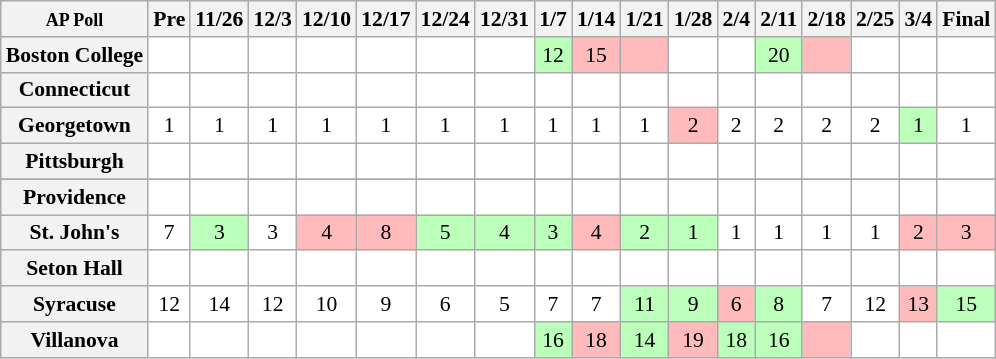<table class="wikitable" style="white-space:nowrap;font-size:90%;">
<tr>
<th><small>AP Poll</small></th>
<th>Pre</th>
<th>11/26</th>
<th>12/3</th>
<th>12/10</th>
<th>12/17</th>
<th>12/24</th>
<th>12/31</th>
<th>1/7</th>
<th>1/14</th>
<th>1/21</th>
<th>1/28</th>
<th>2/4</th>
<th>2/11</th>
<th>2/18</th>
<th>2/25</th>
<th>3/4</th>
<th>Final</th>
</tr>
<tr style="text-align:center;">
<th style="text-align:left;">Boston College</th>
<td style="background:#fff;"></td>
<td style="background:#fff;"></td>
<td style="background:#fff;"></td>
<td style="background:#fff;"></td>
<td style="background:#fff;"></td>
<td style="background:#fff;"></td>
<td style="background:#fff;"></td>
<td style="background:#bfb;">12</td>
<td style="background:#fbb;">15</td>
<td style="background:#fbb;"></td>
<td style="background:#fff;"></td>
<td style="background:#fff;"></td>
<td style="background:#bfb;">20</td>
<td style="background:#fbb;"></td>
<td style="background:#fff;"></td>
<td style="background:#fff;"></td>
<td style="background:#fff;"></td>
</tr>
<tr style="text-align:center;">
<th>Connecticut</th>
<td style="background:#fff;"></td>
<td style="background:#fff;"></td>
<td style="background:#fff;"></td>
<td style="background:#fff;"></td>
<td style="background:#fff;"></td>
<td style="background:#fff;"></td>
<td style="background:#fff;"></td>
<td style="background:#fff;"></td>
<td style="background:#fff;"></td>
<td style="background:#fff;"></td>
<td style="background:#fff;"></td>
<td style="background:#fff;"></td>
<td style="background:#fff;"></td>
<td style="background:#fff;"></td>
<td style="background:#fff;"></td>
<td style="background:#fff;"></td>
<td style="background:#fff;"></td>
</tr>
<tr style="text-align:center;">
<th>Georgetown</th>
<td style="background:#fff;">1</td>
<td style="background:#fff;">1</td>
<td style="background:#fff;">1</td>
<td style="background:#fff;">1</td>
<td style="background:#fff;">1</td>
<td style="background:#fff;">1</td>
<td style="background:#fff;">1</td>
<td style="background:#fff;">1</td>
<td style="background:#fff;">1</td>
<td style="background:#fff;">1</td>
<td style="background:#fbb;">2</td>
<td style="background:#fff;">2</td>
<td style="background:#fff;">2</td>
<td style="background:#fff;">2</td>
<td style="background:#fff;">2</td>
<td style="background:#bfb;">1</td>
<td style="background:#fff;">1</td>
</tr>
<tr style="text-align:center;">
<th>Pittsburgh</th>
<td style="background:#fff;"></td>
<td style="background:#fff;"></td>
<td style="background:#fff;"></td>
<td style="background:#fff;"></td>
<td style="background:#fff;"></td>
<td style="background:#fff;"></td>
<td style="background:#fff;"></td>
<td style="background:#fff;"></td>
<td style="background:#fff;"></td>
<td style="background:#fff;"></td>
<td style="background:#fff;"></td>
<td style="background:#fff;"></td>
<td style="background:#fff;"></td>
<td style="background:#fff;"></td>
<td style="background:#fff;"></td>
<td style="background:#fff;"></td>
<td style="background:#fff;"></td>
</tr>
<tr style="text-align:center;">
</tr>
<tr style="text-align:center;">
<th>Providence</th>
<td style="background:#fff;"></td>
<td style="background:#fff;"></td>
<td style="background:#fff;"></td>
<td style="background:#fff;"></td>
<td style="background:#fff;"></td>
<td style="background:#fff;"></td>
<td style="background:#fff;"></td>
<td style="background:#fff;"></td>
<td style="background:#fff;"></td>
<td style="background:#fff;"></td>
<td style="background:#fff;"></td>
<td style="background:#fff;"></td>
<td style="background:#fff;"></td>
<td style="background:#fff;"></td>
<td style="background:#fff;"></td>
<td style="background:#fff;"></td>
<td style="background:#fff;"></td>
</tr>
<tr style="text-align:center;">
<th>St. John's</th>
<td style="background:#fff;">7</td>
<td style="background:#bfb;">3</td>
<td style="background:#fff;">3</td>
<td style="background:#fbb;">4</td>
<td style="background:#fbb;">8</td>
<td style="background:#bfb;">5</td>
<td style="background:#bfb;">4</td>
<td style="background:#bfb;">3</td>
<td style="background:#fbb;">4</td>
<td style="background:#bfb;">2</td>
<td style="background:#bfb;">1</td>
<td style="background:#fff;">1</td>
<td style="background:#fff;">1</td>
<td style="background:#fff;">1</td>
<td style="background:#fff;">1</td>
<td style="background:#fbb;">2</td>
<td style="background:#fbb;">3</td>
</tr>
<tr style="text-align:center;">
<th>Seton Hall</th>
<td style="background:#fff;"></td>
<td style="background:#fff;"></td>
<td style="background:#fff;"></td>
<td style="background:#fff;"></td>
<td style="background:#fff;"></td>
<td style="background:#fff;"></td>
<td style="background:#fff;"></td>
<td style="background:#fff;"></td>
<td style="background:#fff;"></td>
<td style="background:#fff;"></td>
<td style="background:#fff;"></td>
<td style="background:#fff;"></td>
<td style="background:#fff;"></td>
<td style="background:#fff;"></td>
<td style="background:#fff;"></td>
<td style="background:#fff;"></td>
<td style="background:#fff;"></td>
</tr>
<tr style="text-align:center;">
<th>Syracuse</th>
<td style="background:#fff;">12</td>
<td style="background:#fff;">14</td>
<td style="background:#fff;">12</td>
<td style="background:#fff;">10</td>
<td style="background:#fff;">9</td>
<td style="background:#fff;">6</td>
<td style="background:#fff;">5</td>
<td style="background:#fff;">7</td>
<td style="background:#fff;">7</td>
<td style="background:#bfb;">11</td>
<td style="background:#bfb;">9</td>
<td style="background:#fbb;">6</td>
<td style="background:#bfb;">8</td>
<td style="background:#fff;">7</td>
<td style="background:#fff;">12</td>
<td style="background:#fbb;">13</td>
<td style="background:#bfb;">15</td>
</tr>
<tr style="text-align:center;">
<th>Villanova</th>
<td style="background:#fff;"></td>
<td style="background:#fff;"></td>
<td style="background:#fff;"></td>
<td style="background:#fff;"></td>
<td style="background:#fff;"></td>
<td style="background:#fff;"></td>
<td style="background:#fff;"></td>
<td style="background:#bfb;">16</td>
<td style="background:#fbb;">18</td>
<td style="background:#bfb;">14</td>
<td style="background:#fbb;">19</td>
<td style="background:#bfb;">18</td>
<td style="background:#bfb;">16</td>
<td style="background:#fbb;"></td>
<td style="background:#fff;"></td>
<td style="background:#fff;"></td>
<td style="background:#fff;"></td>
</tr>
</table>
